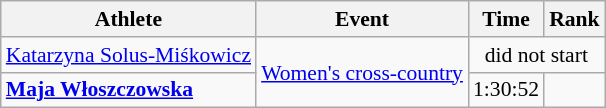<table class="wikitable" style="font-size:90%">
<tr>
<th>Athlete</th>
<th>Event</th>
<th>Time</th>
<th>Rank</th>
</tr>
<tr align=center>
<td align=left><a href='#'>Katarzyna Solus-Miśkowicz</a></td>
<td align=left rowspan=2><a href='#'>Women's cross-country</a></td>
<td colspan=2>did not start</td>
</tr>
<tr align=center>
<td align=left><strong><a href='#'>Maja Włoszczowska</a></strong></td>
<td>1:30:52</td>
<td></td>
</tr>
</table>
